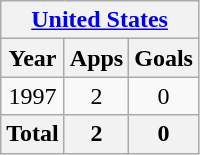<table class="wikitable" style="text-align:center">
<tr>
<th colspan=3><a href='#'>United States</a></th>
</tr>
<tr>
<th>Year</th>
<th>Apps</th>
<th>Goals</th>
</tr>
<tr>
<td>1997</td>
<td>2</td>
<td>0</td>
</tr>
<tr>
<th>Total</th>
<th>2</th>
<th>0</th>
</tr>
</table>
